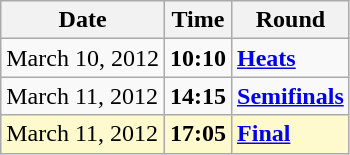<table class="wikitable">
<tr>
<th>Date</th>
<th>Time</th>
<th>Round</th>
</tr>
<tr>
<td>March 10, 2012</td>
<td><strong>10:10</strong></td>
<td><strong><a href='#'>Heats</a></strong></td>
</tr>
<tr>
<td>March 11, 2012</td>
<td><strong>14:15</strong></td>
<td><strong><a href='#'>Semifinals</a></strong></td>
</tr>
<tr style=background:lemonchiffon>
<td>March 11, 2012</td>
<td><strong>17:05</strong></td>
<td><strong><a href='#'>Final</a></strong></td>
</tr>
</table>
